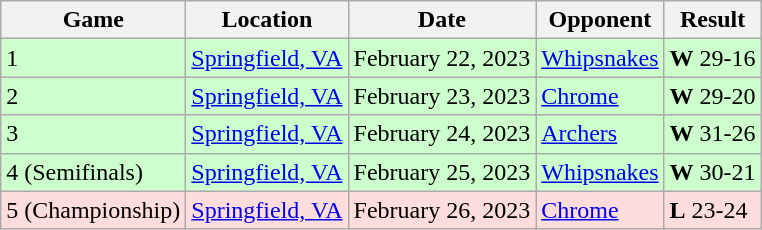<table class="wikitable">
<tr>
<th>Game</th>
<th>Location</th>
<th>Date</th>
<th>Opponent</th>
<th>Result</th>
</tr>
<tr bgcolor="#CCFFCC">
<td>1</td>
<td><a href='#'>Springfield, VA</a></td>
<td>February 22, 2023</td>
<td><a href='#'>Whipsnakes</a></td>
<td><strong>W</strong> 29-16</td>
</tr>
<tr bgcolor="#CCFFCC">
<td>2</td>
<td><a href='#'>Springfield, VA</a></td>
<td>February 23, 2023</td>
<td><a href='#'>Chrome</a></td>
<td><strong>W</strong> 29-20</td>
</tr>
<tr bgcolor="#CCFFCC">
<td>3</td>
<td><a href='#'>Springfield, VA</a></td>
<td>February 24, 2023</td>
<td><a href='#'>Archers</a></td>
<td><strong>W</strong> 31-26</td>
</tr>
<tr bgcolor="#CCFFCC">
<td>4 (Semifinals)</td>
<td><a href='#'>Springfield, VA</a></td>
<td>February 25, 2023</td>
<td><a href='#'>Whipsnakes</a></td>
<td><strong>W</strong> 30-21</td>
</tr>
<tr bgcolor="#FFDDDD">
<td>5 (Championship)</td>
<td><a href='#'>Springfield, VA</a></td>
<td>February 26, 2023</td>
<td><a href='#'>Chrome</a></td>
<td><strong>L</strong> 23-24</td>
</tr>
</table>
